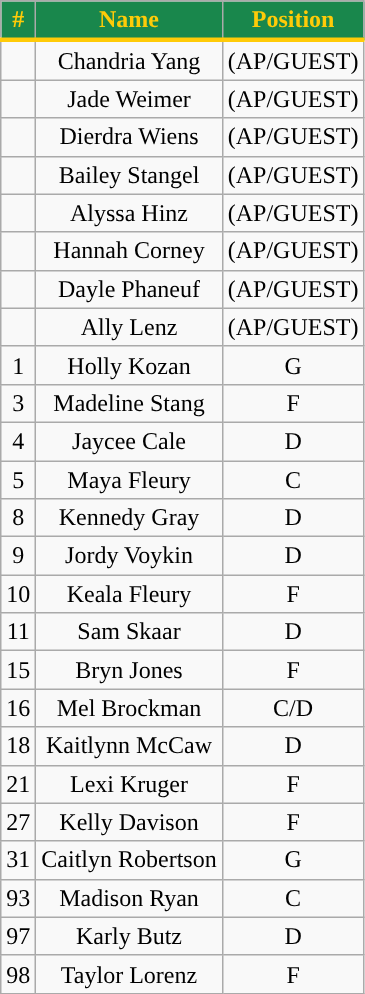<table class="wikitable">
<tr style="text-align:center; background:#19874C; border-bottom:#FFCB08 3px solid; color:#FFCB08;">
<td><strong>#</strong></td>
<td><strong>Name</strong></td>
<td><strong>Position</strong></td>
</tr>
<tr style="text-align:center">
<td></td>
<td>Chandria Yang</td>
<td>(AP/GUEST)</td>
</tr>
<tr style="text-align:center">
<td></td>
<td>Jade Weimer</td>
<td>(AP/GUEST)</td>
</tr>
<tr style="text-align:center">
<td></td>
<td>Dierdra Wiens</td>
<td>(AP/GUEST)</td>
</tr>
<tr style="text-align:center">
<td></td>
<td>Bailey Stangel</td>
<td>(AP/GUEST)</td>
</tr>
<tr style="text-align:center">
<td></td>
<td>Alyssa Hinz</td>
<td>(AP/GUEST)</td>
</tr>
<tr style="text-align:center">
<td></td>
<td>Hannah Corney</td>
<td>(AP/GUEST)</td>
</tr>
<tr style="text-align:center">
<td></td>
<td>Dayle Phaneuf</td>
<td>(AP/GUEST)</td>
</tr>
<tr style="text-align:center">
<td></td>
<td>Ally Lenz</td>
<td>(AP/GUEST)</td>
</tr>
<tr style="text-align:center">
<td>1</td>
<td>Holly Kozan</td>
<td>G</td>
</tr>
<tr style="text-align:center">
<td>3</td>
<td>Madeline Stang</td>
<td>F</td>
</tr>
<tr style="text-align:center">
<td>4</td>
<td>Jaycee Cale</td>
<td>D</td>
</tr>
<tr style="text-align:center">
<td>5</td>
<td>Maya Fleury</td>
<td>C</td>
</tr>
<tr style="text-align:center">
<td>8</td>
<td>Kennedy Gray</td>
<td>D</td>
</tr>
<tr style="text-align:center">
<td>9</td>
<td>Jordy Voykin</td>
<td>D</td>
</tr>
<tr style="text-align:center">
<td>10</td>
<td>Keala Fleury</td>
<td>F</td>
</tr>
<tr style="text-align:center">
<td>11</td>
<td>Sam Skaar</td>
<td>D</td>
</tr>
<tr style="text-align:center">
<td>15</td>
<td>Bryn Jones</td>
<td>F</td>
</tr>
<tr style="text-align:center">
<td>16</td>
<td>Mel Brockman</td>
<td>C/D</td>
</tr>
<tr style="text-align:center">
<td>18</td>
<td>Kaitlynn McCaw</td>
<td>D</td>
</tr>
<tr style="text-align:center">
<td>21</td>
<td>Lexi Kruger</td>
<td>F</td>
</tr>
<tr style="text-align:center">
<td>27</td>
<td>Kelly Davison</td>
<td>F</td>
</tr>
<tr style="text-align:center">
<td>31</td>
<td>Caitlyn Robertson</td>
<td>G</td>
</tr>
<tr style="text-align:center">
<td>93</td>
<td>Madison Ryan</td>
<td>C</td>
</tr>
<tr style="text-align:center">
<td>97</td>
<td>Karly Butz</td>
<td>D</td>
</tr>
<tr style="text-align:center">
<td>98</td>
<td>Taylor Lorenz</td>
<td>F</td>
</tr>
</table>
